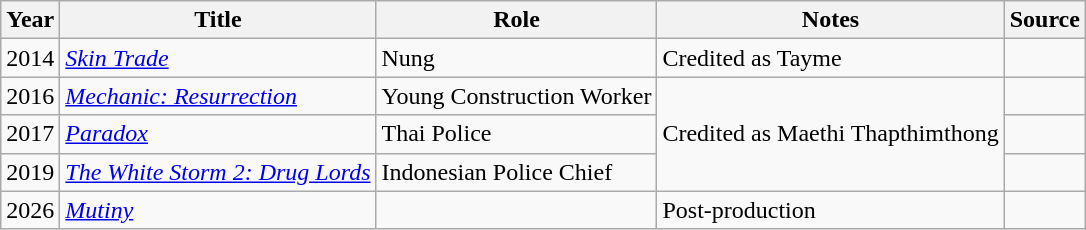<table class="wikitable sortable">
<tr>
<th>Year</th>
<th>Title</th>
<th>Role</th>
<th>Notes</th>
<th>Source</th>
</tr>
<tr>
<td>2014</td>
<td><em><a href='#'>Skin Trade</a></em></td>
<td>Nung</td>
<td>Credited as Tayme</td>
<td></td>
</tr>
<tr>
<td>2016</td>
<td><em><a href='#'>Mechanic: Resurrection</a></em></td>
<td>Young Construction Worker</td>
<td rowspan="3">Credited as Maethi Thapthimthong</td>
<td></td>
</tr>
<tr>
<td>2017</td>
<td><em><a href='#'>Paradox</a></em></td>
<td>Thai Police</td>
<td></td>
</tr>
<tr>
<td>2019</td>
<td><em><a href='#'>The White Storm 2: Drug Lords</a></em></td>
<td>Indonesian Police Chief</td>
<td></td>
</tr>
<tr>
<td>2026</td>
<td><em><a href='#'>Mutiny</a></em></td>
<td></td>
<td>Post-production</td>
<td></td>
</tr>
</table>
